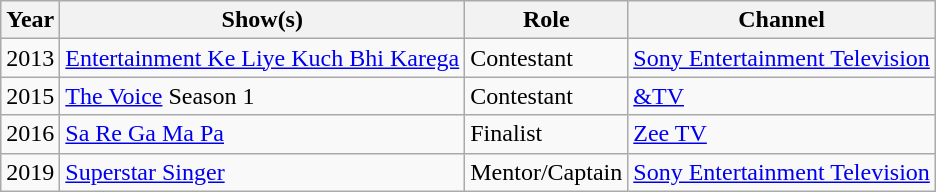<table class="wikitable">
<tr>
<th>Year</th>
<th>Show(s)</th>
<th>Role</th>
<th>Channel</th>
</tr>
<tr>
<td>2013</td>
<td><a href='#'>Entertainment Ke Liye Kuch Bhi Karega</a></td>
<td>Contestant</td>
<td><a href='#'>Sony Entertainment Television</a></td>
</tr>
<tr>
<td>2015</td>
<td><a href='#'>The Voice</a> Season 1</td>
<td>Contestant</td>
<td><a href='#'>&TV</a></td>
</tr>
<tr>
<td>2016</td>
<td><a href='#'>Sa Re Ga Ma Pa</a></td>
<td>Finalist</td>
<td><a href='#'>Zee TV</a></td>
</tr>
<tr>
<td>2019</td>
<td><a href='#'>Superstar Singer</a></td>
<td>Mentor/Captain</td>
<td><a href='#'>Sony Entertainment Television</a></td>
</tr>
</table>
